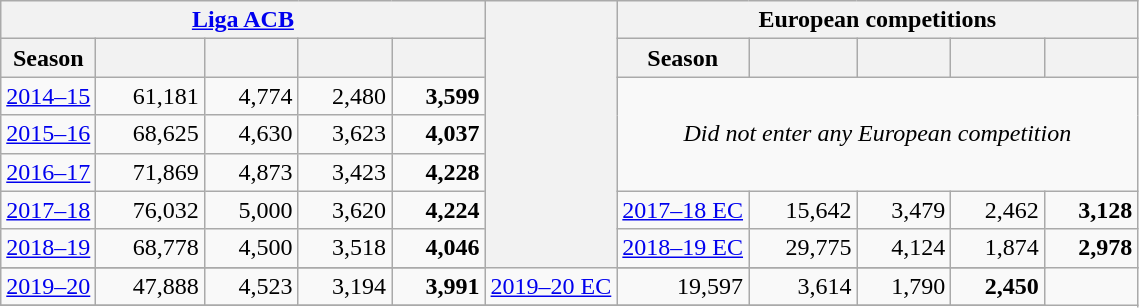<table class="wikitable" style="text-align:right">
<tr>
<th colspan=5><a href='#'>Liga ACB</a></th>
<th rowspan=8></th>
<th colspan=5>European competitions</th>
</tr>
<tr>
<th>Season</th>
<th width=65></th>
<th width=55></th>
<th width=55></th>
<th width=55></th>
<th>Season</th>
<th width=65></th>
<th width=55></th>
<th width=55></th>
<th width=55></th>
</tr>
<tr>
<td align=left><a href='#'>2014–15</a></td>
<td>61,181</td>
<td>4,774</td>
<td>2,480</td>
<td><strong>3,599</strong></td>
<td align=center rowspan=3 colspan=5><em>Did not enter any European competition</em></td>
</tr>
<tr>
<td align=left><a href='#'>2015–16</a></td>
<td>68,625</td>
<td>4,630</td>
<td>3,623</td>
<td><strong>4,037</strong></td>
</tr>
<tr>
<td align=left><a href='#'>2016–17</a></td>
<td>71,869</td>
<td>4,873</td>
<td>3,423</td>
<td><strong>4,228</strong></td>
</tr>
<tr>
<td align=left><a href='#'>2017–18</a></td>
<td>76,032</td>
<td>5,000</td>
<td>3,620</td>
<td><strong>4,224</strong></td>
<td align=left><a href='#'>2017–18 EC</a></td>
<td>15,642</td>
<td>3,479</td>
<td>2,462</td>
<td><strong>3,128</strong></td>
</tr>
<tr>
<td align=left><a href='#'>2018–19</a></td>
<td>68,778</td>
<td>4,500</td>
<td>3,518</td>
<td><strong>4,046</strong></td>
<td align=left><a href='#'>2018–19 EC</a></td>
<td>29,775</td>
<td>4,124</td>
<td>1,874</td>
<td><strong>2,978</strong></td>
</tr>
<tr>
</tr>
<tr>
<td align=left><a href='#'>2019–20</a></td>
<td>47,888</td>
<td>4,523</td>
<td>3,194</td>
<td><strong>3,991</strong></td>
<td align=left><a href='#'>2019–20 EC</a></td>
<td>19,597</td>
<td>3,614</td>
<td>1,790</td>
<td><strong>2,450</strong></td>
</tr>
<tr>
</tr>
</table>
